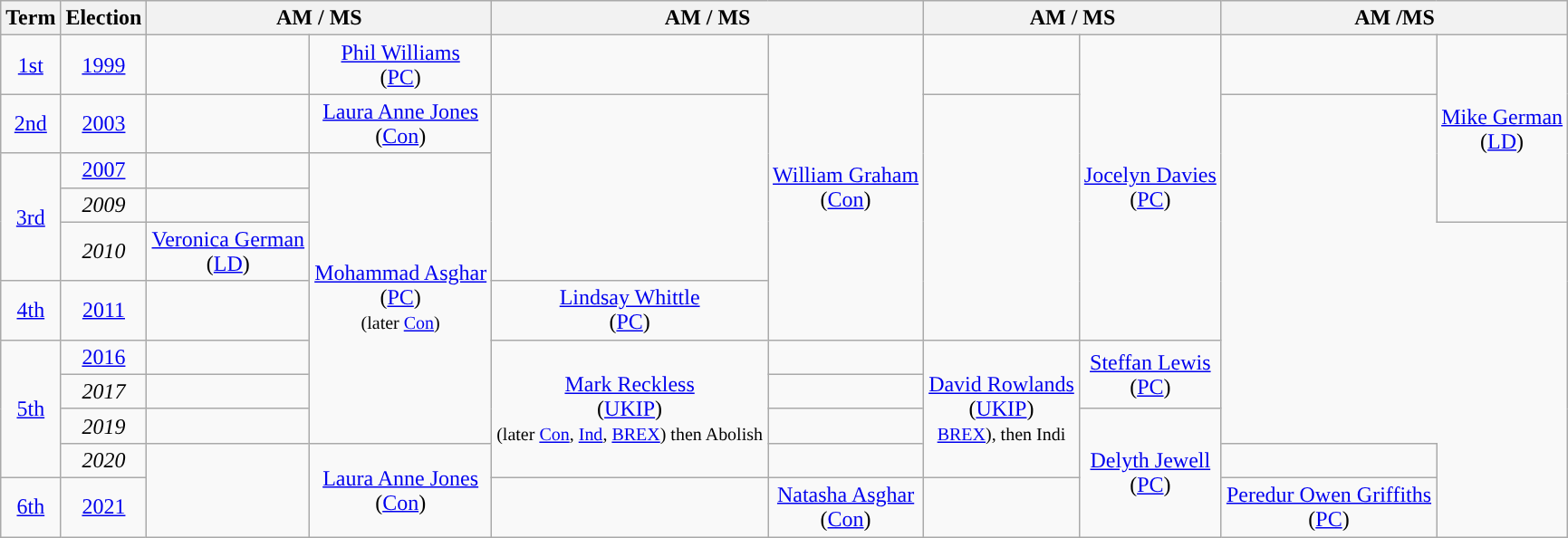<table class="wikitable" style="text-align:center">
<tr>
<th>Term</th>
<th>Election</th>
<th colspan="2">AM / MS</th>
<th colspan="2">AM / MS</th>
<th colspan="2">AM / MS</th>
<th colspan="2">AM /MS</th>
</tr>
<tr>
<td><a href='#'>1st</a></td>
<td><a href='#'>1999</a></td>
<td style="color:inherit;background:"></td>
<td><a href='#'>Phil Williams</a><br>(<a href='#'>PC</a>)</td>
<td></td>
<td rowspan="6"><a href='#'>William Graham</a><br>(<a href='#'>Con</a>)</td>
<td></td>
<td rowspan="6"><a href='#'>Jocelyn Davies</a><br>(<a href='#'>PC</a>)</td>
<td></td>
<td rowspan="4"><a href='#'>Mike German</a><br>(<a href='#'>LD</a>)</td>
</tr>
<tr>
<td><a href='#'>2nd</a></td>
<td><a href='#'>2003</a></td>
<td style="color:inherit;background:"></td>
<td><a href='#'>Laura Anne Jones</a><br>(<a href='#'>Con</a>)</td>
</tr>
<tr>
<td rowspan="3"><a href='#'>3rd</a></td>
<td><a href='#'>2007</a></td>
<td style="color:inherit;background:"></td>
<td rowspan="7"><a href='#'>Mohammad Asghar</a><br>(<a href='#'>PC</a>)<br><small>(later <a href='#'>Con</a>)</small></td>
</tr>
<tr>
<td><em>2009</em></td>
<td></td>
</tr>
<tr>
<td><em>2010</em></td>
<td><a href='#'>Veronica German</a><br>(<a href='#'>LD</a>)</td>
</tr>
<tr>
<td><a href='#'>4th</a></td>
<td><a href='#'>2011</a></td>
<td></td>
<td><a href='#'>Lindsay Whittle</a><br>(<a href='#'>PC</a>)</td>
</tr>
<tr>
<td rowspan="4"><a href='#'>5th</a></td>
<td><a href='#'>2016</a></td>
<td style="color:inherit;background:"></td>
<td rowspan="4"><a href='#'>Mark Reckless</a><br>(<a href='#'>UKIP</a>)<br><small>(later <a href='#'>Con</a>, <a href='#'>Ind</a>, <a href='#'>BREX</a>) then Abolish</small></td>
<td></td>
<td rowspan="4"><a href='#'>David Rowlands</a><br>(<a href='#'>UKIP</a>)<br><small><a href='#'>BREX</a>), then Indi</small></td>
<td rowspan="2"><a href='#'>Steffan Lewis</a><br>(<a href='#'>PC</a>)</td>
</tr>
<tr>
<td><em>2017</em></td>
<td style="color:inherit;background:"></td>
</tr>
<tr>
<td><em>2019</em></td>
<td style="color:inherit;background:"></td>
<td style="color:inherit;background:"></td>
<td rowspan="3"><a href='#'>Delyth Jewell</a><br>(<a href='#'>PC</a>)</td>
</tr>
<tr>
<td><em>2020</em></td>
<td rowspan="2" style="color:inherit;background:"></td>
<td rowspan="2"><a href='#'>Laura Anne Jones</a><br>(<a href='#'>Con</a>)</td>
<td style="color:inherit;background:"></td>
<td style="color:inherit;background-color: "></td>
</tr>
<tr>
<td><a href='#'>6th</a></td>
<td><a href='#'>2021</a></td>
<td></td>
<td><a href='#'>Natasha Asghar</a><br>(<a href='#'>Con</a>)</td>
<td></td>
<td><a href='#'>Peredur Owen Griffiths</a><br>(<a href='#'>PC</a>)</td>
</tr>
</table>
